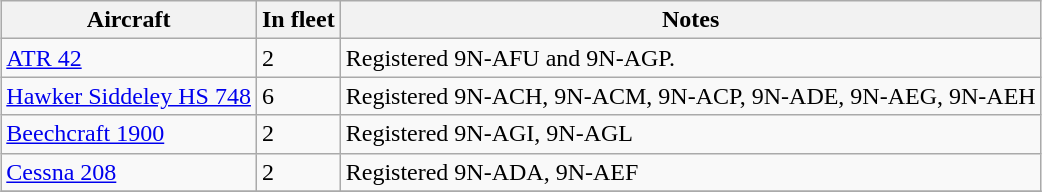<table class="wikitable" style="margin:auto;">
<tr>
<th>Aircraft</th>
<th>In fleet</th>
<th>Notes</th>
</tr>
<tr>
<td><a href='#'>ATR 42</a></td>
<td>2</td>
<td>Registered 9N-AFU and 9N-AGP.</td>
</tr>
<tr>
<td><a href='#'>Hawker Siddeley HS 748</a></td>
<td>6</td>
<td>Registered 9N-ACH, 9N-ACM, 9N-ACP, 9N-ADE, 9N-AEG, 9N-AEH</td>
</tr>
<tr>
<td><a href='#'>Beechcraft 1900</a></td>
<td>2</td>
<td>Registered 9N-AGI, 9N-AGL</td>
</tr>
<tr>
<td><a href='#'>Cessna 208</a></td>
<td>2</td>
<td>Registered 9N-ADA, 9N-AEF</td>
</tr>
<tr>
</tr>
</table>
